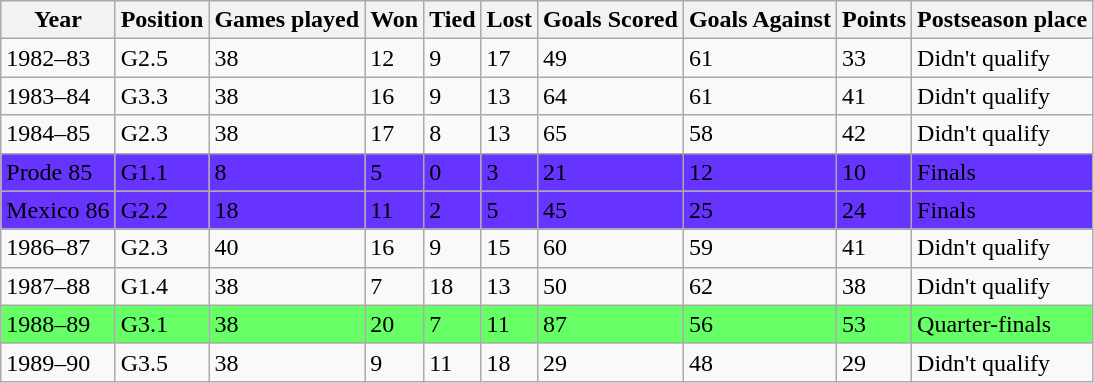<table class="wikitable">
<tr>
<th>Year</th>
<th>Position</th>
<th>Games played</th>
<th>Won</th>
<th>Tied</th>
<th>Lost</th>
<th>Goals Scored</th>
<th>Goals Against</th>
<th>Points</th>
<th>Postseason place</th>
</tr>
<tr>
<td>1982–83</td>
<td>G2.5</td>
<td>38</td>
<td>12</td>
<td>9</td>
<td>17</td>
<td>49</td>
<td>61</td>
<td>33</td>
<td>Didn't qualify</td>
</tr>
<tr>
<td>1983–84</td>
<td>G3.3</td>
<td>38</td>
<td>16</td>
<td>9</td>
<td>13</td>
<td>64</td>
<td>61</td>
<td>41</td>
<td>Didn't qualify</td>
</tr>
<tr>
<td>1984–85</td>
<td>G2.3</td>
<td>38</td>
<td>17</td>
<td>8</td>
<td>13</td>
<td>65</td>
<td>58</td>
<td>42</td>
<td>Didn't qualify</td>
</tr>
<tr bgcolor=#6633ff>
<td>Prode 85</td>
<td>G1.1</td>
<td>8</td>
<td>5</td>
<td>0</td>
<td>3</td>
<td>21</td>
<td>12</td>
<td>10</td>
<td>Finals</td>
</tr>
<tr bgcolor=#6633ff>
<td>Mexico 86</td>
<td>G2.2</td>
<td>18</td>
<td>11</td>
<td>2</td>
<td>5</td>
<td>45</td>
<td>25</td>
<td>24</td>
<td>Finals</td>
</tr>
<tr>
<td>1986–87</td>
<td>G2.3</td>
<td>40</td>
<td>16</td>
<td>9</td>
<td>15</td>
<td>60</td>
<td>59</td>
<td>41</td>
<td>Didn't qualify</td>
</tr>
<tr>
<td>1987–88</td>
<td>G1.4</td>
<td>38</td>
<td>7</td>
<td>18</td>
<td>13</td>
<td>50</td>
<td>62</td>
<td>38</td>
<td>Didn't qualify</td>
</tr>
<tr bgcolor=#66ff66>
<td>1988–89</td>
<td>G3.1</td>
<td>38</td>
<td>20</td>
<td>7</td>
<td>11</td>
<td>87</td>
<td>56</td>
<td>53</td>
<td>Quarter-finals</td>
</tr>
<tr>
<td>1989–90</td>
<td>G3.5</td>
<td>38</td>
<td>9</td>
<td>11</td>
<td>18</td>
<td>29</td>
<td>48</td>
<td>29</td>
<td>Didn't qualify</td>
</tr>
</table>
